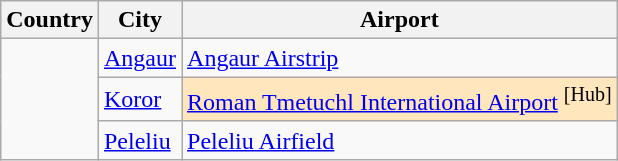<table class="wikitable sortable">
<tr>
<th>Country</th>
<th>City</th>
<th>Airport</th>
</tr>
<tr>
<td rowspan=3></td>
<td><a href='#'>Angaur</a></td>
<td><a href='#'>Angaur Airstrip</a></td>
</tr>
<tr>
<td><a href='#'>Koror</a></td>
<td style="background:#ffe6bd;"><a href='#'>Roman Tmetuchl International Airport</a> <sup>[Hub]</sup></td>
</tr>
<tr>
<td><a href='#'>Peleliu</a></td>
<td><a href='#'>Peleliu Airfield</a></td>
</tr>
</table>
